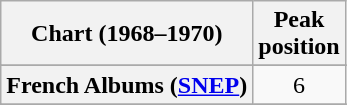<table class="wikitable sortable plainrowheaders" style="text-align:center">
<tr>
<th scope="col">Chart (1968–1970)</th>
<th scope="col">Peak<br> position</th>
</tr>
<tr>
</tr>
<tr>
<th scope="row">French Albums (<a href='#'>SNEP</a>)</th>
<td align="center">6</td>
</tr>
<tr>
</tr>
<tr>
</tr>
<tr>
</tr>
</table>
